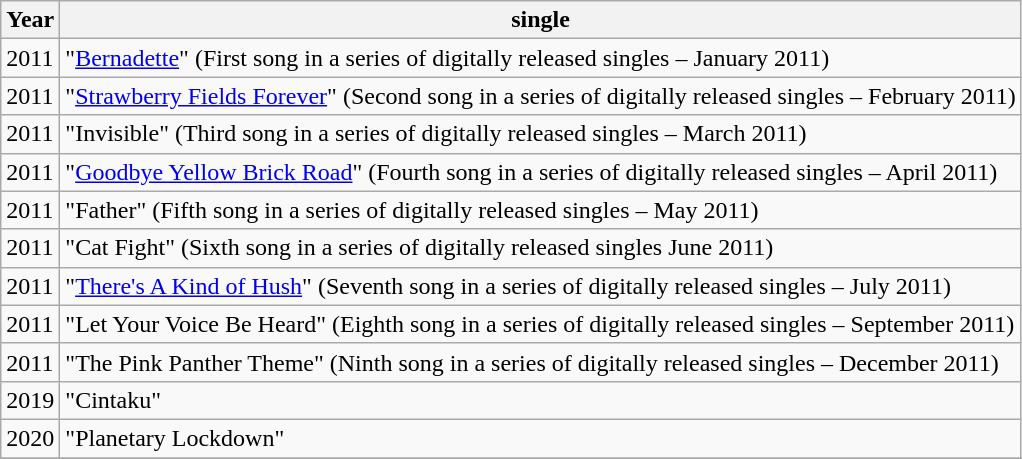<table class="wikitable">
<tr>
<th>Year</th>
<th>single</th>
</tr>
<tr>
<td>2011</td>
<td>"<a href='#'>Bernadette</a>" (First song in a series of digitally released singles – January 2011)</td>
</tr>
<tr>
<td>2011</td>
<td>"<a href='#'>Strawberry Fields Forever</a>" (Second song in a series of digitally released singles – February 2011)</td>
</tr>
<tr>
<td>2011</td>
<td>"Invisible" (Third song in a series of digitally released singles – March 2011)</td>
</tr>
<tr>
<td>2011</td>
<td>"<a href='#'>Goodbye Yellow Brick Road</a>" (Fourth song in a series of digitally released singles – April 2011)</td>
</tr>
<tr>
<td>2011</td>
<td>"Father" (Fifth song in a series of digitally released singles – May 2011)</td>
</tr>
<tr>
<td>2011</td>
<td>"Cat Fight" (Sixth song in a series of digitally released singles June 2011)</td>
</tr>
<tr>
<td>2011</td>
<td>"<a href='#'>There's A Kind of Hush</a>" (Seventh song in a series of digitally released singles – July 2011)</td>
</tr>
<tr>
<td>2011</td>
<td>"Let Your Voice Be Heard" (Eighth song in a series of digitally released singles – September 2011)</td>
</tr>
<tr>
<td>2011</td>
<td>"The Pink Panther Theme" (Ninth song in a series of digitally released singles – December 2011)</td>
</tr>
<tr>
<td>2019</td>
<td>"Cintaku"</td>
</tr>
<tr>
<td>2020</td>
<td>"Planetary Lockdown"</td>
</tr>
<tr>
</tr>
</table>
